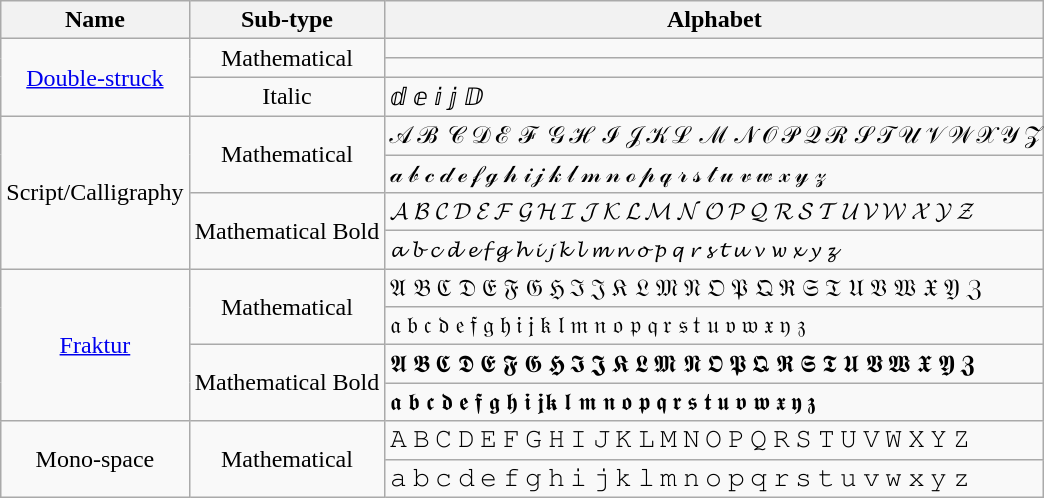<table class="wikitable">
<tr>
<th>Name</th>
<th>Sub-type</th>
<th>Alphabet</th>
</tr>
<tr>
<td rowspan=3 style="text-align: center;"><a href='#'>Double-struck</a></td>
<td rowspan=2 style="text-align: center;">Mathematical</td>
<td></td>
</tr>
<tr>
<td></td>
</tr>
<tr>
<td style="text-align: center;">Italic</td>
<td>ⅆ ⅇ ⅈ ⅉ ⅅ</td>
</tr>
<tr>
<td rowspan=4 style="text-align: center;">Script/Calligraphy</td>
<td rowspan=2 style="text-align: center;">Mathematical</td>
<td>𝒜 ℬ 𝒞 𝒟 ℰ ℱ 𝒢 ℋ ℐ 𝒥 𝒦 ℒ ℳ 𝒩 𝒪 𝒫 𝒬 ℛ 𝒮 𝒯 𝒰 𝒱 𝒲 𝒳 𝒴 𝒵</td>
</tr>
<tr>
<td>𝒶 𝒷 𝒸 𝒹 ℯ 𝒻 ℊ 𝒽 𝒾 𝒿 𝓀 𝓁 𝓂 𝓃 ℴ 𝓅 𝓆 𝓇 𝓈 𝓉 𝓊 𝓋 𝓌 𝓍 𝓎 𝓏</td>
</tr>
<tr>
<td rowspan=2 style="text-align: center;">Mathematical Bold</td>
<td>𝓐 𝓑 𝓒 𝓓 𝓔 𝓕 𝓖 𝓗 𝓘 𝓙 𝓚 𝓛 𝓜 𝓝 𝓞 𝓟 𝓠 𝓡 𝓢 𝓣 𝓤 𝓥 𝓦 𝓧 𝓨 𝓩</td>
</tr>
<tr>
<td>𝓪 𝓫 𝓬 𝓭 𝓮 𝓯 𝓰 𝓱 𝓲 𝓳 𝓴 𝓵 𝓶 𝓷 𝓸 𝓹 𝓺 𝓻 𝓼 𝓽 𝓾 𝓿 𝔀 𝔁 𝔂 𝔃</td>
</tr>
<tr>
<td rowspan=4 style="text-align: center;"><a href='#'>Fraktur</a></td>
<td rowspan=2 style="text-align: center;">Mathematical</td>
<td>𝔄 𝔅 ℭ 𝔇 𝔈 𝔉 𝔊 ℌ ℑ 𝔍 𝔎 𝔏 𝔐 𝔑 𝔒 𝔓 𝔔 ℜ 𝔖 𝔗 𝔘 𝔙 𝔚 𝔛 𝔜 ℨ</td>
</tr>
<tr>
<td>𝔞 𝔟 𝔠 𝔡 𝔢 𝔣 𝔤 𝔥 𝔦 𝔧 𝔨 𝔩 𝔪 𝔫 𝔬 𝔭 𝔮 𝔯 𝔰 𝔱 𝔲 𝔳 𝔴 𝔵 𝔶 𝔷</td>
</tr>
<tr>
<td rowspan=2 style="text-align: center;">Mathematical Bold</td>
<td>𝕬 𝕭 𝕮 𝕯 𝕰 𝕱 𝕲 𝕳 𝕴 𝕵 𝕶 𝕷 𝕸 𝕹 𝕺 𝕻 𝕼 𝕽 𝕾 𝕿 𝖀 𝖁 𝖂 𝖃 𝖄 𝖅</td>
</tr>
<tr>
<td>𝖆 𝖇 𝖈 𝖉 𝖊 𝖋 𝖌 𝖍 𝖎 𝖏𝖐 𝖑 𝖒 𝖓 𝖔 𝖕 𝖖 𝖗 𝖘 𝖙 𝖚 𝖛 𝖜 𝖝 𝖞 𝖟</td>
</tr>
<tr>
<td rowspan=2 style="text-align: center;">Mono-space</td>
<td rowspan=2 style="text-align: center;">Mathematical</td>
<td>𝙰 𝙱 𝙲 𝙳 𝙴 𝙵 𝙶 𝙷 𝙸 𝙹 𝙺 𝙻 𝙼 𝙽 𝙾 𝙿 𝚀 𝚁 𝚂 𝚃 𝚄 𝚅 𝚆 𝚇 𝚈 𝚉</td>
</tr>
<tr>
<td>𝚊 𝚋 𝚌 𝚍 𝚎 𝚏 𝚐 𝚑 𝚒 𝚓 𝚔 𝚕 𝚖 𝚗 𝚘 𝚙 𝚚 𝚛 𝚜 𝚝 𝚞 𝚟 𝚠 𝚡 𝚢 𝚣</td>
</tr>
</table>
